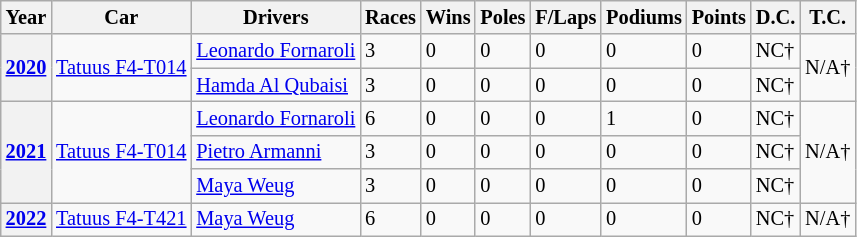<table class="wikitable" style="font-size:85%">
<tr>
<th>Year</th>
<th>Car</th>
<th>Drivers</th>
<th>Races</th>
<th>Wins</th>
<th>Poles</th>
<th>F/Laps</th>
<th>Podiums</th>
<th>Points</th>
<th>D.C.</th>
<th>T.C.</th>
</tr>
<tr>
<th rowspan="2"><a href='#'>2020</a></th>
<td rowspan="2"><a href='#'>Tatuus F4-T014</a></td>
<td> <a href='#'>Leonardo Fornaroli</a></td>
<td>3</td>
<td>0</td>
<td>0</td>
<td>0</td>
<td>0</td>
<td>0</td>
<td>NC†</td>
<td rowspan="2">N/A†</td>
</tr>
<tr>
<td> <a href='#'>Hamda Al Qubaisi</a></td>
<td>3</td>
<td>0</td>
<td>0</td>
<td>0</td>
<td>0</td>
<td>0</td>
<td>NC†</td>
</tr>
<tr>
<th rowspan="3"><a href='#'>2021</a></th>
<td rowspan="3"><a href='#'>Tatuus F4-T014</a></td>
<td> <a href='#'>Leonardo Fornaroli</a></td>
<td>6</td>
<td>0</td>
<td>0</td>
<td>0</td>
<td>1</td>
<td>0</td>
<td>NC†</td>
<td rowspan="3">N/A†</td>
</tr>
<tr>
<td> <a href='#'>Pietro Armanni</a></td>
<td>3</td>
<td>0</td>
<td>0</td>
<td>0</td>
<td>0</td>
<td>0</td>
<td>NC†</td>
</tr>
<tr>
<td> <a href='#'>Maya Weug</a></td>
<td>3</td>
<td>0</td>
<td>0</td>
<td>0</td>
<td>0</td>
<td>0</td>
<td>NC†</td>
</tr>
<tr>
<th><a href='#'>2022</a></th>
<td><a href='#'>Tatuus F4-T421</a></td>
<td> <a href='#'>Maya Weug</a></td>
<td>6</td>
<td>0</td>
<td>0</td>
<td>0</td>
<td>0</td>
<td>0</td>
<td>NC†</td>
<td>N/A†</td>
</tr>
</table>
